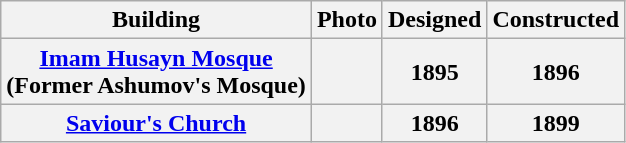<table class="wikitable">
<tr>
<th>Building</th>
<th>Photo</th>
<th>Designed</th>
<th>Constructed</th>
</tr>
<tr>
<th><a href='#'>Imam Husayn Mosque</a><br>(Former Ashumov's Mosque)</th>
<th></th>
<th>1895</th>
<th>1896</th>
</tr>
<tr>
<th><a href='#'>Saviour's Church</a></th>
<th></th>
<th>1896</th>
<th>1899</th>
</tr>
</table>
